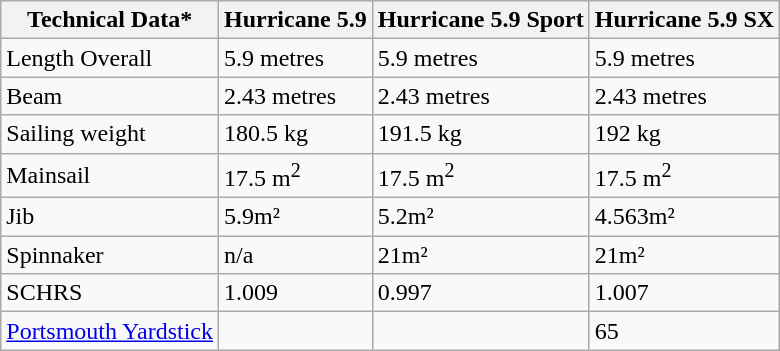<table class="wikitable" style="display: inline-table;">
<tr>
<th>Technical Data*</th>
<th>Hurricane 5.9</th>
<th>Hurricane 5.9 Sport</th>
<th>Hurricane 5.9 SX</th>
</tr>
<tr>
<td>Length Overall</td>
<td>5.9 metres</td>
<td>5.9 metres</td>
<td>5.9 metres</td>
</tr>
<tr>
<td>Beam</td>
<td>2.43 metres</td>
<td>2.43 metres</td>
<td>2.43 metres</td>
</tr>
<tr>
<td>Sailing weight</td>
<td>180.5 kg</td>
<td>191.5 kg</td>
<td>192 kg</td>
</tr>
<tr>
<td>Mainsail</td>
<td>17.5 m<sup>2</sup></td>
<td>17.5 m<sup>2</sup></td>
<td>17.5 m<sup>2</sup></td>
</tr>
<tr>
<td>Jib</td>
<td>5.9m²</td>
<td>5.2m²</td>
<td>4.563m²</td>
</tr>
<tr>
<td>Spinnaker</td>
<td>n/a</td>
<td>21m²</td>
<td>21m²</td>
</tr>
<tr>
<td>SCHRS</td>
<td>1.009</td>
<td>0.997</td>
<td>1.007</td>
</tr>
<tr>
<td><a href='#'>Portsmouth Yardstick</a></td>
<td></td>
<td></td>
<td>65</td>
</tr>
</table>
